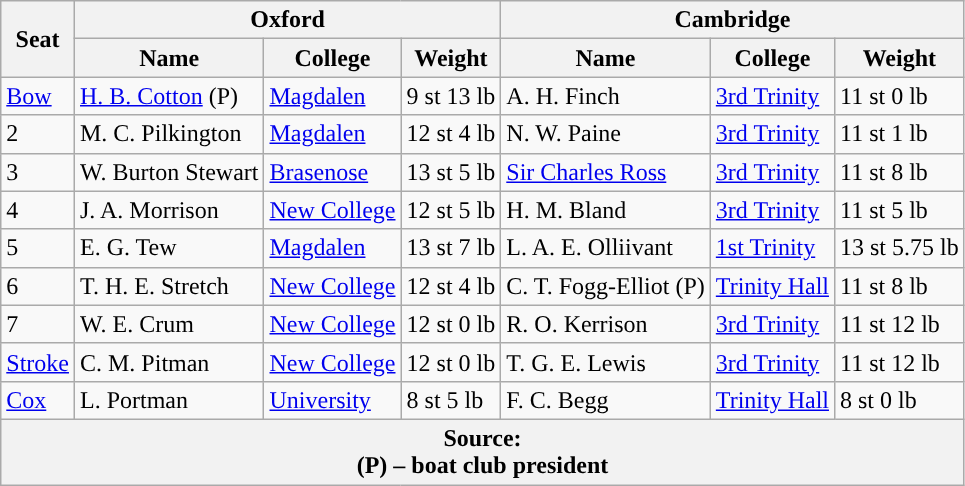<table class="wikitable">
<tr>
<th rowspan="2" scope="col">Seat</th>
<th colspan="3" scope="col">Oxford <br> </th>
<th colspan="3" scope="col">Cambridge <br> </th>
</tr>
<tr>
<th>Name</th>
<th>College</th>
<th>Weight</th>
<th>Name</th>
<th>College</th>
<th>Weight</th>
</tr>
<tr>
<td><a href='#'>Bow</a></td>
<td><a href='#'>H. B. Cotton</a> (P)</td>
<td><a href='#'>Magdalen</a></td>
<td>9 st 13 lb</td>
<td>A. H. Finch</td>
<td><a href='#'>3rd Trinity</a></td>
<td>11 st 0 lb</td>
</tr>
<tr>
<td>2</td>
<td>M. C. Pilkington</td>
<td><a href='#'>Magdalen</a></td>
<td>12 st 4 lb</td>
<td>N. W. Paine</td>
<td><a href='#'>3rd Trinity</a></td>
<td>11 st 1 lb</td>
</tr>
<tr>
<td>3</td>
<td>W. Burton Stewart</td>
<td><a href='#'>Brasenose</a></td>
<td>13 st 5 lb</td>
<td><a href='#'>Sir Charles Ross</a></td>
<td><a href='#'>3rd Trinity</a></td>
<td>11 st 8 lb</td>
</tr>
<tr>
<td>4</td>
<td>J. A. Morrison</td>
<td><a href='#'>New College</a></td>
<td>12 st 5 lb</td>
<td>H. M. Bland</td>
<td><a href='#'>3rd Trinity</a></td>
<td>11 st 5 lb</td>
</tr>
<tr>
<td>5</td>
<td>E. G. Tew</td>
<td><a href='#'>Magdalen</a></td>
<td>13 st 7 lb</td>
<td>L. A. E. Olliivant</td>
<td><a href='#'>1st Trinity</a></td>
<td>13 st 5.75 lb</td>
</tr>
<tr>
<td>6</td>
<td>T. H. E. Stretch</td>
<td><a href='#'>New College</a></td>
<td>12 st 4 lb</td>
<td>C. T. Fogg-Elliot (P)</td>
<td><a href='#'>Trinity Hall</a></td>
<td>11 st 8 lb</td>
</tr>
<tr>
<td>7</td>
<td>W. E. Crum</td>
<td><a href='#'>New College</a></td>
<td>12 st 0 lb</td>
<td>R. O. Kerrison</td>
<td><a href='#'>3rd Trinity</a></td>
<td>11 st 12 lb</td>
</tr>
<tr>
<td><a href='#'>Stroke</a></td>
<td>C. M. Pitman</td>
<td><a href='#'>New College</a></td>
<td>12 st 0 lb</td>
<td>T. G. E. Lewis</td>
<td><a href='#'>3rd Trinity</a></td>
<td>11 st 12 lb</td>
</tr>
<tr>
<td><a href='#'>Cox</a></td>
<td>L. Portman</td>
<td><a href='#'>University</a></td>
<td>8 st 5 lb</td>
<td>F. C. Begg</td>
<td><a href='#'>Trinity Hall</a></td>
<td>8 st 0 lb</td>
</tr>
<tr>
<th colspan="7">Source:<br>(P) – boat club president</th>
</tr>
</table>
